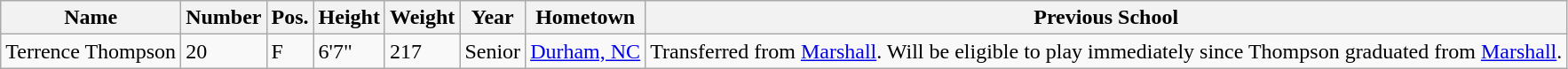<table class="wikitable sortable" border="1">
<tr>
<th>Name</th>
<th>Number</th>
<th>Pos.</th>
<th>Height</th>
<th>Weight</th>
<th>Year</th>
<th>Hometown</th>
<th class="unsortable">Previous School</th>
</tr>
<tr>
<td>Terrence Thompson</td>
<td>20</td>
<td>F</td>
<td>6'7"</td>
<td>217</td>
<td>Senior</td>
<td><a href='#'>Durham, NC</a></td>
<td>Transferred from <a href='#'>Marshall</a>. Will be eligible to play immediately since Thompson graduated from <a href='#'>Marshall</a>.</td>
</tr>
</table>
